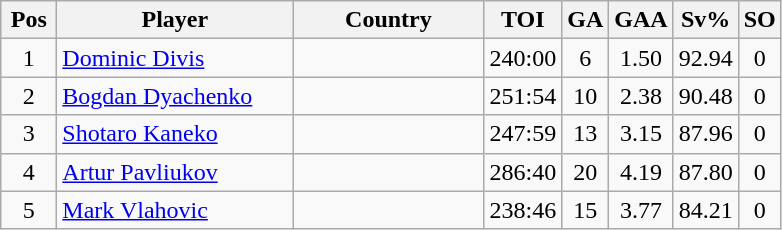<table class="wikitable sortable" style="text-align: center;">
<tr>
<th width=30>Pos</th>
<th width=150>Player</th>
<th width=120>Country</th>
<th width=20>TOI</th>
<th width=20>GA</th>
<th width=20>GAA</th>
<th width=20>Sv%</th>
<th width=20>SO</th>
</tr>
<tr>
<td>1</td>
<td align=left><a href='#'>Dominic Divis</a></td>
<td align=left></td>
<td>240:00</td>
<td>6</td>
<td>1.50</td>
<td>92.94</td>
<td>0</td>
</tr>
<tr>
<td>2</td>
<td align=left><a href='#'>Bogdan Dyachenko</a></td>
<td align=left></td>
<td>251:54</td>
<td>10</td>
<td>2.38</td>
<td>90.48</td>
<td>0</td>
</tr>
<tr>
<td>3</td>
<td align=left><a href='#'>Shotaro Kaneko</a></td>
<td align=left></td>
<td>247:59</td>
<td>13</td>
<td>3.15</td>
<td>87.96</td>
<td>0</td>
</tr>
<tr>
<td>4</td>
<td align=left><a href='#'>Artur Pavliukov</a></td>
<td align=left></td>
<td>286:40</td>
<td>20</td>
<td>4.19</td>
<td>87.80</td>
<td>0</td>
</tr>
<tr>
<td>5</td>
<td align=left><a href='#'>Mark Vlahovic</a></td>
<td align=left></td>
<td>238:46</td>
<td>15</td>
<td>3.77</td>
<td>84.21</td>
<td>0</td>
</tr>
</table>
